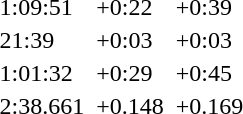<table>
<tr>
<td></td>
<td></td>
<td>1:09:51</td>
<td></td>
<td>+0:22</td>
<td></td>
<td>+0:39</td>
</tr>
<tr>
<td></td>
<td></td>
<td>21:39</td>
<td></td>
<td>+0:03</td>
<td></td>
<td>+0:03</td>
</tr>
<tr>
<td></td>
<td></td>
<td>1:01:32</td>
<td></td>
<td>+0:29</td>
<td></td>
<td>+0:45</td>
</tr>
<tr>
<td></td>
<td></td>
<td>2:38.661</td>
<td></td>
<td>+0.148</td>
<td></td>
<td>+0.169</td>
</tr>
</table>
